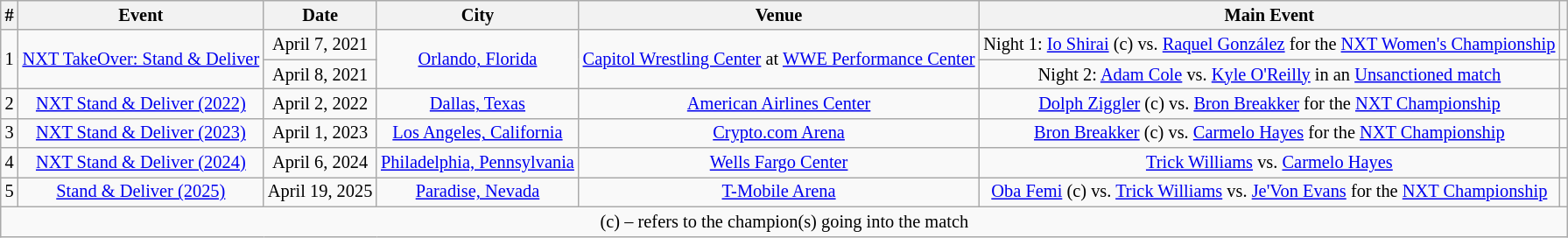<table class="sortable wikitable succession-box" style="font-size:85%; text-align:center;">
<tr>
<th>#</th>
<th>Event</th>
<th>Date</th>
<th>City</th>
<th>Venue</th>
<th>Main Event</th>
<th></th>
</tr>
<tr>
<td rowspan=2>1</td>
<td rowspan=2><a href='#'>NXT TakeOver: Stand & Deliver</a></td>
<td>April 7, 2021</td>
<td rowspan=2><a href='#'>Orlando, Florida</a></td>
<td rowspan=2><a href='#'>Capitol Wrestling Center</a> at <a href='#'>WWE Performance Center</a></td>
<td>Night 1: <a href='#'>Io Shirai</a> (c) vs. <a href='#'>Raquel González</a> for the <a href='#'>NXT Women's Championship</a></td>
<td></td>
</tr>
<tr>
<td>April 8, 2021</td>
<td>Night 2: <a href='#'>Adam Cole</a> vs. <a href='#'>Kyle O'Reilly</a> in an <a href='#'>Unsanctioned match</a></td>
<td></td>
</tr>
<tr>
<td>2</td>
<td><a href='#'>NXT Stand & Deliver (2022)</a></td>
<td>April 2, 2022</td>
<td><a href='#'>Dallas, Texas</a></td>
<td><a href='#'>American Airlines Center</a></td>
<td><a href='#'>Dolph Ziggler</a> (c) vs. <a href='#'>Bron Breakker</a> for the <a href='#'>NXT Championship</a></td>
<td></td>
</tr>
<tr>
<td>3</td>
<td><a href='#'>NXT Stand & Deliver (2023)</a></td>
<td>April 1, 2023</td>
<td><a href='#'>Los Angeles, California</a></td>
<td><a href='#'>Crypto.com Arena</a></td>
<td><a href='#'>Bron Breakker</a> (c) vs. <a href='#'>Carmelo Hayes</a> for the <a href='#'>NXT Championship</a></td>
<td></td>
</tr>
<tr>
<td>4</td>
<td><a href='#'>NXT Stand & Deliver (2024)</a></td>
<td>April 6, 2024</td>
<td><a href='#'>Philadelphia, Pennsylvania</a></td>
<td><a href='#'>Wells Fargo Center</a></td>
<td><a href='#'>Trick Williams</a> vs. <a href='#'>Carmelo Hayes</a></td>
<td></td>
</tr>
<tr>
<td>5</td>
<td><a href='#'>Stand & Deliver (2025)</a></td>
<td>April 19, 2025</td>
<td><a href='#'>Paradise, Nevada</a></td>
<td><a href='#'>T-Mobile Arena</a></td>
<td><a href='#'>Oba Femi</a> (c) vs. <a href='#'>Trick Williams</a> vs. <a href='#'>Je'Von Evans</a> for the <a href='#'>NXT Championship</a></td>
<td></td>
</tr>
<tr>
<td colspan="8">(c) – refers to the champion(s) going into the match</td>
</tr>
</table>
